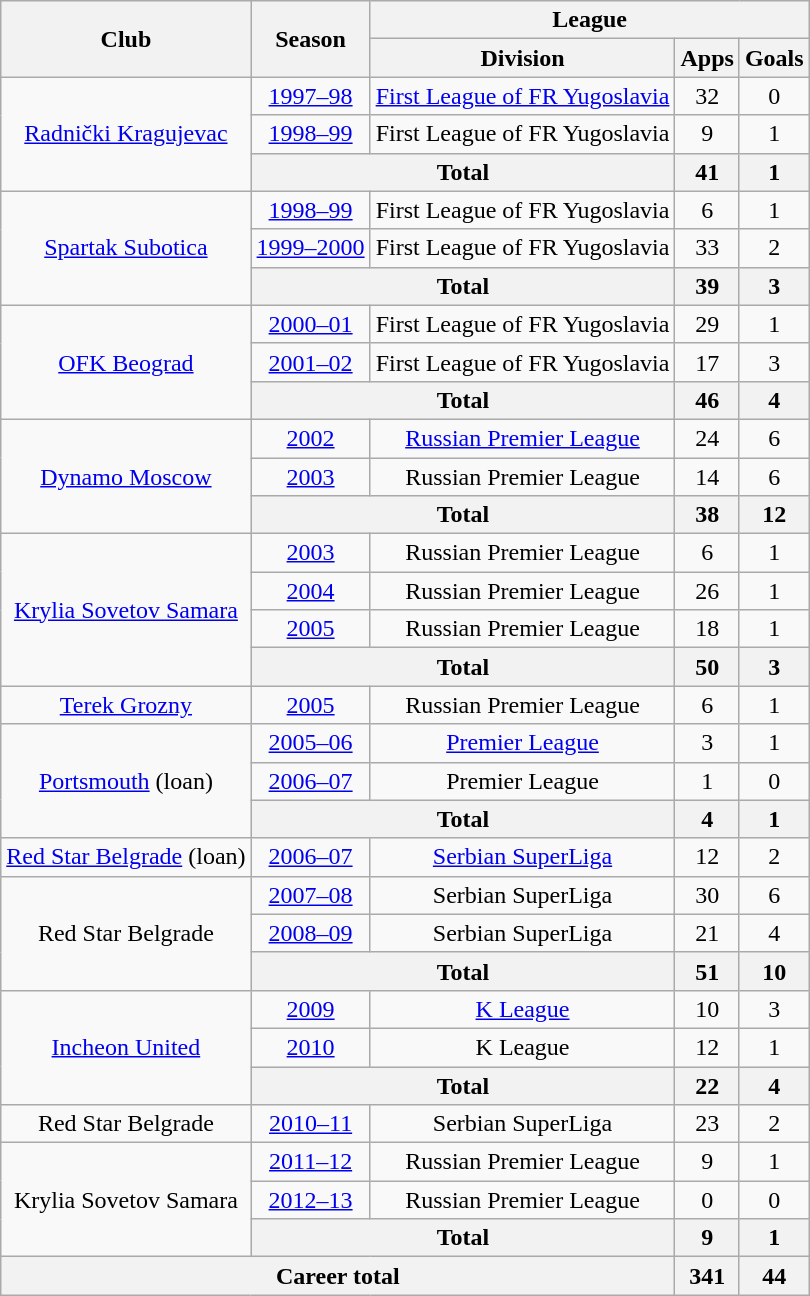<table class="wikitable" style="text-align:center">
<tr>
<th rowspan="2">Club</th>
<th rowspan="2">Season</th>
<th colspan="3">League</th>
</tr>
<tr>
<th>Division</th>
<th>Apps</th>
<th>Goals</th>
</tr>
<tr>
<td rowspan="3"><a href='#'>Radnički Kragujevac</a></td>
<td><a href='#'>1997–98</a></td>
<td><a href='#'>First League of FR Yugoslavia</a></td>
<td>32</td>
<td>0</td>
</tr>
<tr>
<td><a href='#'>1998–99</a></td>
<td>First League of FR Yugoslavia</td>
<td>9</td>
<td>1</td>
</tr>
<tr>
<th colspan="2">Total</th>
<th>41</th>
<th>1</th>
</tr>
<tr>
<td rowspan="3"><a href='#'>Spartak Subotica</a></td>
<td><a href='#'>1998–99</a></td>
<td>First League of FR Yugoslavia</td>
<td>6</td>
<td>1</td>
</tr>
<tr>
<td><a href='#'>1999–2000</a></td>
<td>First League of FR Yugoslavia</td>
<td>33</td>
<td>2</td>
</tr>
<tr>
<th colspan="2">Total</th>
<th>39</th>
<th>3</th>
</tr>
<tr>
<td rowspan="3"><a href='#'>OFK Beograd</a></td>
<td><a href='#'>2000–01</a></td>
<td>First League of FR Yugoslavia</td>
<td>29</td>
<td>1</td>
</tr>
<tr>
<td><a href='#'>2001–02</a></td>
<td>First League of FR Yugoslavia</td>
<td>17</td>
<td>3</td>
</tr>
<tr>
<th colspan="2">Total</th>
<th>46</th>
<th>4</th>
</tr>
<tr>
<td rowspan="3"><a href='#'>Dynamo Moscow</a></td>
<td><a href='#'>2002</a></td>
<td><a href='#'>Russian Premier League</a></td>
<td>24</td>
<td>6</td>
</tr>
<tr>
<td><a href='#'>2003</a></td>
<td>Russian Premier League</td>
<td>14</td>
<td>6</td>
</tr>
<tr>
<th colspan="2">Total</th>
<th>38</th>
<th>12</th>
</tr>
<tr>
<td rowspan="4"><a href='#'>Krylia Sovetov Samara</a></td>
<td><a href='#'>2003</a></td>
<td>Russian Premier League</td>
<td>6</td>
<td>1</td>
</tr>
<tr>
<td><a href='#'>2004</a></td>
<td>Russian Premier League</td>
<td>26</td>
<td>1</td>
</tr>
<tr>
<td><a href='#'>2005</a></td>
<td>Russian Premier League</td>
<td>18</td>
<td>1</td>
</tr>
<tr>
<th colspan="2">Total</th>
<th>50</th>
<th>3</th>
</tr>
<tr>
<td><a href='#'>Terek Grozny</a></td>
<td><a href='#'>2005</a></td>
<td>Russian Premier League</td>
<td>6</td>
<td>1</td>
</tr>
<tr>
<td rowspan="3"><a href='#'>Portsmouth</a> (loan)</td>
<td><a href='#'>2005–06</a></td>
<td><a href='#'>Premier League</a></td>
<td>3</td>
<td>1</td>
</tr>
<tr>
<td><a href='#'>2006–07</a></td>
<td>Premier League</td>
<td>1</td>
<td>0</td>
</tr>
<tr>
<th colspan="2">Total</th>
<th>4</th>
<th>1</th>
</tr>
<tr>
<td><a href='#'>Red Star Belgrade</a> (loan)</td>
<td><a href='#'>2006–07</a></td>
<td><a href='#'>Serbian SuperLiga</a></td>
<td>12</td>
<td>2</td>
</tr>
<tr>
<td rowspan="3">Red Star Belgrade</td>
<td><a href='#'>2007–08</a></td>
<td>Serbian SuperLiga</td>
<td>30</td>
<td>6</td>
</tr>
<tr>
<td><a href='#'>2008–09</a></td>
<td>Serbian SuperLiga</td>
<td>21</td>
<td>4</td>
</tr>
<tr>
<th colspan="2">Total</th>
<th>51</th>
<th>10</th>
</tr>
<tr>
<td rowspan="3"><a href='#'>Incheon United</a></td>
<td><a href='#'>2009</a></td>
<td><a href='#'>K League</a></td>
<td>10</td>
<td>3</td>
</tr>
<tr>
<td><a href='#'>2010</a></td>
<td>K League</td>
<td>12</td>
<td>1</td>
</tr>
<tr>
<th colspan="2">Total</th>
<th>22</th>
<th>4</th>
</tr>
<tr>
<td>Red Star Belgrade</td>
<td><a href='#'>2010–11</a></td>
<td>Serbian SuperLiga</td>
<td>23</td>
<td>2</td>
</tr>
<tr>
<td rowspan="3">Krylia Sovetov Samara</td>
<td><a href='#'>2011–12</a></td>
<td>Russian Premier League</td>
<td>9</td>
<td>1</td>
</tr>
<tr>
<td><a href='#'>2012–13</a></td>
<td>Russian Premier League</td>
<td>0</td>
<td>0</td>
</tr>
<tr>
<th colspan="2">Total</th>
<th>9</th>
<th>1</th>
</tr>
<tr>
<th colspan="3">Career total</th>
<th>341</th>
<th>44</th>
</tr>
</table>
